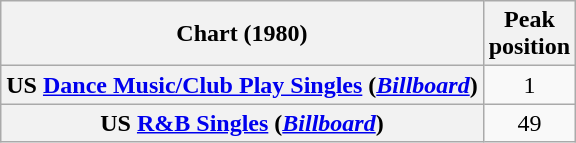<table class="wikitable plainrowheaders">
<tr>
<th scope="col">Chart (1980)</th>
<th scope="col">Peak<br>position</th>
</tr>
<tr>
<th scope="row">US <a href='#'>Dance Music/Club Play Singles</a> (<em><a href='#'>Billboard</a></em>)</th>
<td align=center>1</td>
</tr>
<tr>
<th scope="row">US <a href='#'>R&B Singles</a> (<em><a href='#'>Billboard</a></em>)</th>
<td align=center>49</td>
</tr>
</table>
